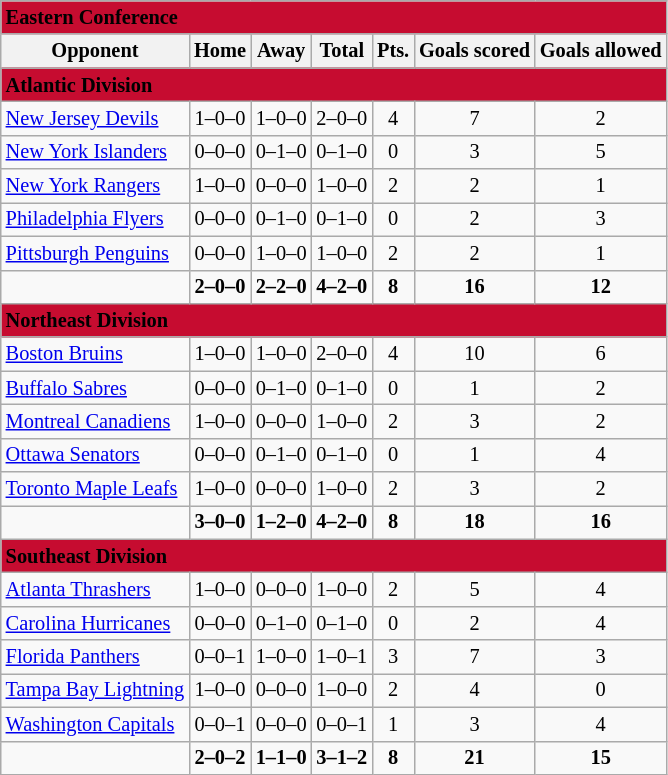<table class="wikitable" style="font-size: 85%; text-align: center">
<tr>
<td colspan="7" style="text-align:left; background:#c60c30"><span> <strong>Eastern Conference</strong> </span></td>
</tr>
<tr>
<th>Opponent</th>
<th>Home</th>
<th>Away</th>
<th>Total</th>
<th>Pts.</th>
<th>Goals scored</th>
<th>Goals allowed</th>
</tr>
<tr>
<td colspan="7" style="text-align:left; background:#c60c30"><span> <strong>Atlantic Division</strong> </span></td>
</tr>
<tr>
<td style="text-align:left"><a href='#'>New Jersey Devils</a></td>
<td>1–0–0</td>
<td>1–0–0</td>
<td>2–0–0</td>
<td>4</td>
<td>7</td>
<td>2</td>
</tr>
<tr>
<td style="text-align:left"><a href='#'>New York Islanders</a></td>
<td>0–0–0</td>
<td>0–1–0</td>
<td>0–1–0</td>
<td>0</td>
<td>3</td>
<td>5</td>
</tr>
<tr>
<td style="text-align:left"><a href='#'>New York Rangers</a></td>
<td>1–0–0</td>
<td>0–0–0</td>
<td>1–0–0</td>
<td>2</td>
<td>2</td>
<td>1</td>
</tr>
<tr>
<td style="text-align:left"><a href='#'>Philadelphia Flyers</a></td>
<td>0–0–0</td>
<td>0–1–0</td>
<td>0–1–0</td>
<td>0</td>
<td>2</td>
<td>3</td>
</tr>
<tr>
<td style="text-align:left"><a href='#'>Pittsburgh Penguins</a></td>
<td>0–0–0</td>
<td>1–0–0</td>
<td>1–0–0</td>
<td>2</td>
<td>2</td>
<td>1</td>
</tr>
<tr style="font-weight:bold">
<td></td>
<td>2–0–0</td>
<td>2–2–0</td>
<td>4–2–0</td>
<td>8</td>
<td>16</td>
<td>12</td>
</tr>
<tr>
<td colspan="7" style="text-align:left; background:#c60c30"><span> <strong>Northeast Division</strong> </span></td>
</tr>
<tr>
<td style="text-align:left"><a href='#'>Boston Bruins</a></td>
<td>1–0–0</td>
<td>1–0–0</td>
<td>2–0–0</td>
<td>4</td>
<td>10</td>
<td>6</td>
</tr>
<tr>
<td style="text-align:left"><a href='#'>Buffalo Sabres</a></td>
<td>0–0–0</td>
<td>0–1–0</td>
<td>0–1–0</td>
<td>0</td>
<td>1</td>
<td>2</td>
</tr>
<tr>
<td style="text-align:left"><a href='#'>Montreal Canadiens</a></td>
<td>1–0–0</td>
<td>0–0–0</td>
<td>1–0–0</td>
<td>2</td>
<td>3</td>
<td>2</td>
</tr>
<tr>
<td style="text-align:left"><a href='#'>Ottawa Senators</a></td>
<td>0–0–0</td>
<td>0–1–0</td>
<td>0–1–0</td>
<td>0</td>
<td>1</td>
<td>4</td>
</tr>
<tr>
<td style="text-align:left"><a href='#'>Toronto Maple Leafs</a></td>
<td>1–0–0</td>
<td>0–0–0</td>
<td>1–0–0</td>
<td>2</td>
<td>3</td>
<td>2</td>
</tr>
<tr style="font-weight:bold">
<td></td>
<td>3–0–0</td>
<td>1–2–0</td>
<td>4–2–0</td>
<td>8</td>
<td>18</td>
<td>16</td>
</tr>
<tr>
<td colspan="7" style="text-align:left; background:#c60c30"><span> <strong>Southeast Division</strong> </span></td>
</tr>
<tr>
<td style="text-align:left"><a href='#'>Atlanta Thrashers</a></td>
<td>1–0–0</td>
<td>0–0–0</td>
<td>1–0–0</td>
<td>2</td>
<td>5</td>
<td>4</td>
</tr>
<tr>
<td style="text-align:left"><a href='#'>Carolina Hurricanes</a></td>
<td>0–0–0</td>
<td>0–1–0</td>
<td>0–1–0</td>
<td>0</td>
<td>2</td>
<td>4</td>
</tr>
<tr>
<td style="text-align:left"><a href='#'>Florida Panthers</a></td>
<td>0–0–1</td>
<td>1–0–0</td>
<td>1–0–1</td>
<td>3</td>
<td>7</td>
<td>3</td>
</tr>
<tr>
<td style="text-align:left"><a href='#'>Tampa Bay Lightning</a></td>
<td>1–0–0</td>
<td>0–0–0</td>
<td>1–0–0</td>
<td>2</td>
<td>4</td>
<td>0</td>
</tr>
<tr>
<td style="text-align:left"><a href='#'>Washington Capitals</a></td>
<td>0–0–1</td>
<td>0–0–0</td>
<td>0–0–1</td>
<td>1</td>
<td>3</td>
<td>4</td>
</tr>
<tr style="font-weight:bold">
<td></td>
<td>2–0–2</td>
<td>1–1–0</td>
<td>3–1–2</td>
<td>8</td>
<td>21</td>
<td>15</td>
</tr>
</table>
